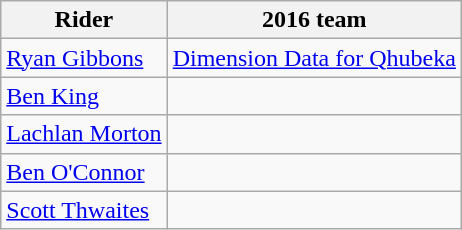<table class="wikitable">
<tr>
<th>Rider</th>
<th>2016 team</th>
</tr>
<tr>
<td><a href='#'>Ryan Gibbons</a></td>
<td><a href='#'>Dimension Data for Qhubeka</a></td>
</tr>
<tr>
<td><a href='#'>Ben King</a></td>
<td></td>
</tr>
<tr>
<td><a href='#'>Lachlan Morton</a></td>
<td></td>
</tr>
<tr>
<td><a href='#'>Ben O'Connor</a></td>
<td></td>
</tr>
<tr>
<td><a href='#'>Scott Thwaites</a></td>
<td></td>
</tr>
</table>
